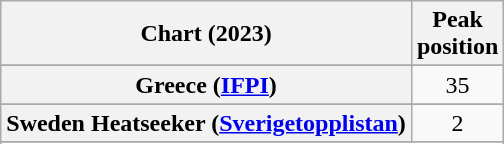<table class="wikitable sortable plainrowheaders" style="text-align:center">
<tr>
<th scope="col">Chart (2023)</th>
<th scope="col">Peak<br>position</th>
</tr>
<tr>
</tr>
<tr>
</tr>
<tr>
</tr>
<tr>
<th scope="row">Greece (<a href='#'>IFPI</a>)</th>
<td>35</td>
</tr>
<tr>
</tr>
<tr>
</tr>
<tr>
</tr>
<tr>
<th scope="row">Sweden Heatseeker (<a href='#'>Sverigetopplistan</a>)</th>
<td>2</td>
</tr>
<tr>
</tr>
<tr>
</tr>
</table>
